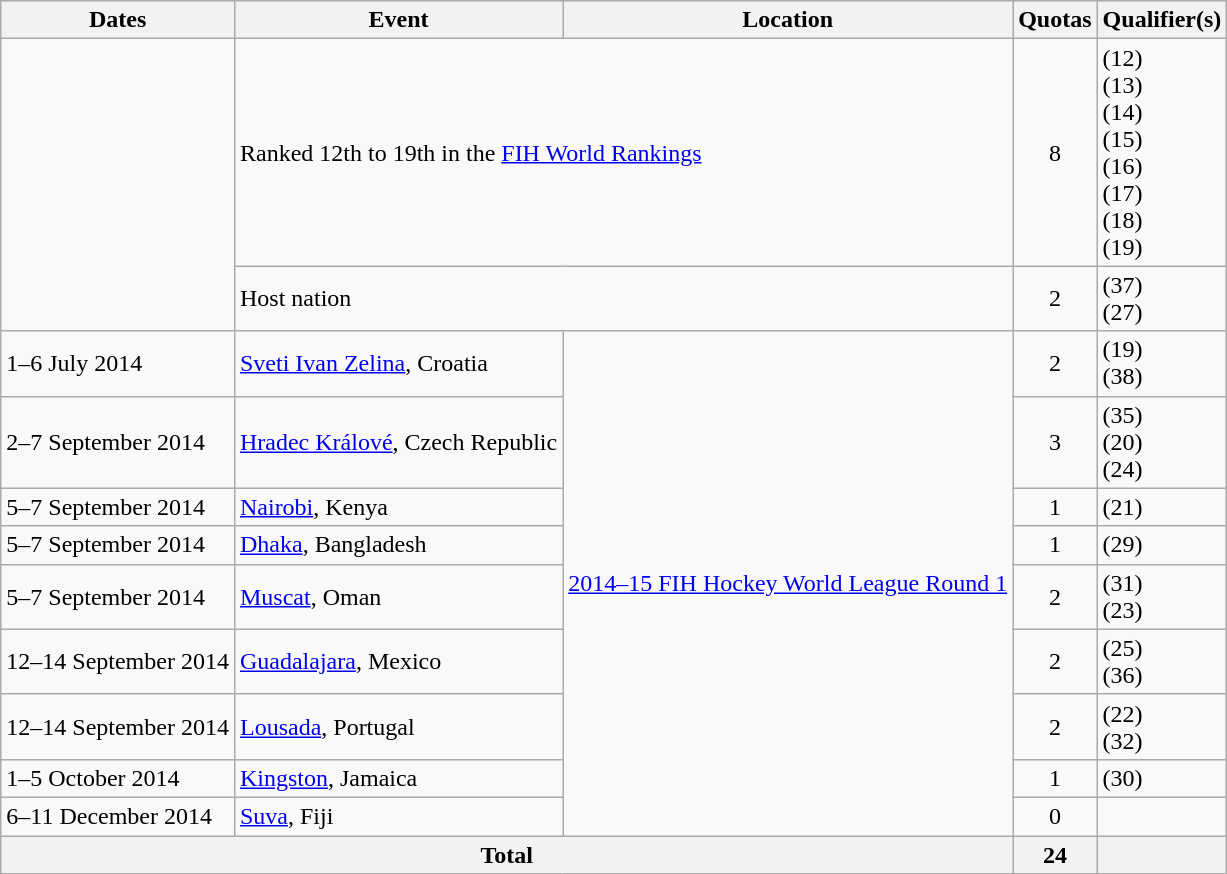<table class=wikitable>
<tr>
<th>Dates</th>
<th>Event</th>
<th>Location</th>
<th>Quotas</th>
<th>Qualifier(s)</th>
</tr>
<tr>
<td rowspan=2></td>
<td colspan=2>Ranked 12th to 19th in the <a href='#'>FIH World Rankings</a></td>
<td align=center>8</td>
<td> (12)<br> (13)<br> (14)<br> (15)<br> (16)<br> (17)<br> (18)<br> (19)</td>
</tr>
<tr>
<td colspan=2>Host nation</td>
<td align=center>2</td>
<td> (37)<br> (27)</td>
</tr>
<tr>
<td>1–6 July 2014</td>
<td><a href='#'>Sveti Ivan Zelina</a>, Croatia</td>
<td rowspan=9><a href='#'>2014–15 FIH Hockey World League Round 1</a></td>
<td align=center>2</td>
<td> (19)<br> (38)</td>
</tr>
<tr>
<td>2–7 September 2014</td>
<td><a href='#'>Hradec Králové</a>, Czech Republic</td>
<td align=center>3</td>
<td> (35)<br> (20)<br> (24)</td>
</tr>
<tr>
<td>5–7 September 2014</td>
<td><a href='#'>Nairobi</a>, Kenya</td>
<td align=center>1</td>
<td> (21)</td>
</tr>
<tr>
<td>5–7 September 2014</td>
<td><a href='#'>Dhaka</a>, Bangladesh</td>
<td align=center>1</td>
<td> (29)</td>
</tr>
<tr>
<td>5–7 September 2014</td>
<td><a href='#'>Muscat</a>, Oman</td>
<td align=center>2</td>
<td> (31)<br> (23)</td>
</tr>
<tr>
<td>12–14 September 2014</td>
<td><a href='#'>Guadalajara</a>, Mexico</td>
<td align=center>2</td>
<td> (25)<br> (36)</td>
</tr>
<tr>
<td>12–14 September 2014</td>
<td><a href='#'>Lousada</a>, Portugal</td>
<td align=center>2</td>
<td> (22)<br> (32)</td>
</tr>
<tr>
<td>1–5 October 2014</td>
<td><a href='#'>Kingston</a>, Jamaica</td>
<td align=center>1</td>
<td> (30)</td>
</tr>
<tr>
<td>6–11 December 2014</td>
<td><a href='#'>Suva</a>, Fiji</td>
<td align=center>0</td>
<td></td>
</tr>
<tr>
<th colspan="3">Total</th>
<th>24</th>
<th></th>
</tr>
</table>
